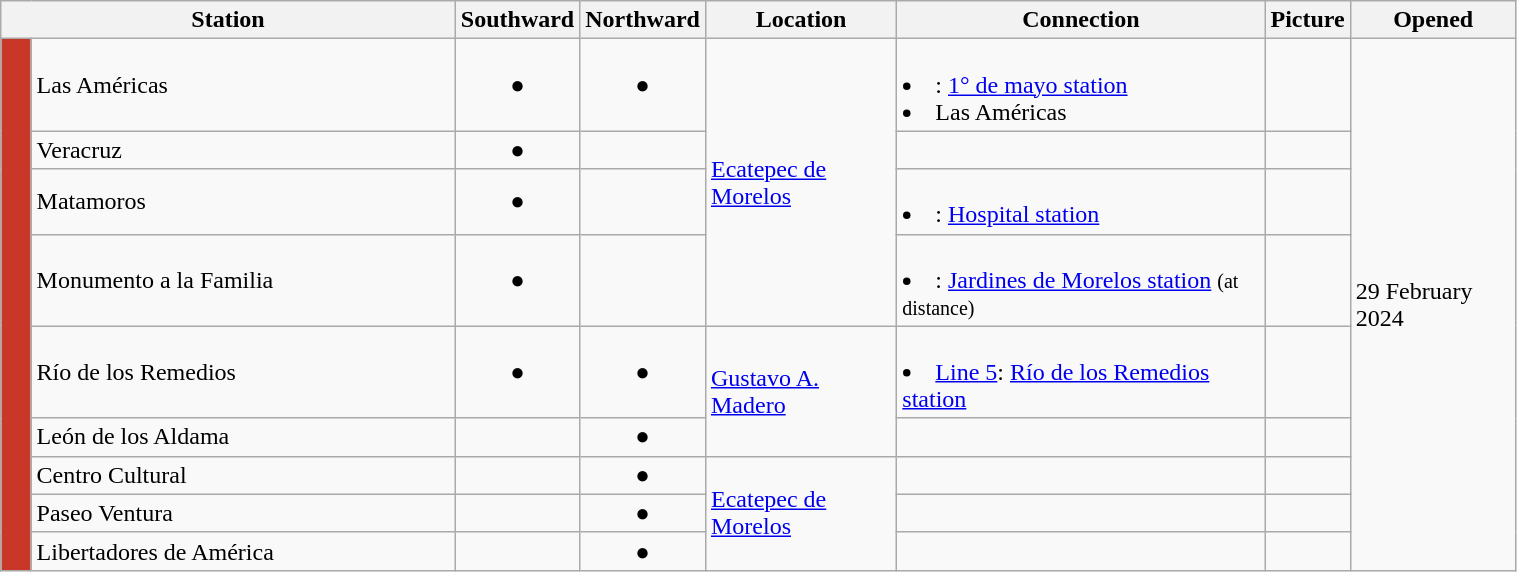<table width="80%"  class="wikitable">
<tr>
<th colspan="2" align="center" width="30%">Station</th>
<th align="center">Southward</th>
<th align="center">Northward</th>
<th align="center">Location</th>
<th align="center">Connection</th>
<th align="center">Picture</th>
<th align="center">Opened</th>
</tr>
<tr>
<td rowspan="11" width="2%" bgcolor="#c83728"> </td>
<td> Las Américas</td>
<td align="center">●</td>
<td align="center">●</td>
<td rowspan="4"><a href='#'>Ecatepec de Morelos</a></td>
<td><br><li> : <a href='#'>1° de mayo station</a>
<li> Las Américas</li></td>
<td></td>
<td rowspan="11">29 February 2024</td>
</tr>
<tr>
<td> Veracruz</td>
<td align="center">●</td>
<td></td>
<td></td>
<td></td>
</tr>
<tr>
<td> Matamoros</td>
<td align="center">●</td>
<td></td>
<td><br><li> : <a href='#'>Hospital station</a></td>
<td></td>
</tr>
<tr>
<td> Monumento a la Familia</td>
<td align="center">●</td>
<td></td>
<td><br><li> : <a href='#'>Jardines de Morelos station</a> <small>(at distance)</small></td>
<td></td>
</tr>
<tr>
<td> Río de los Remedios</td>
<td align="center">●</td>
<td align="center">●</td>
<td rowspan="2"><a href='#'>Gustavo A. Madero</a></td>
<td><br><li>  <a href='#'>Line 5</a>: <a href='#'>Río de los Remedios station</a></li></td>
<td></td>
</tr>
<tr>
<td> León de los Aldama</td>
<td></td>
<td align="center">●</td>
<td></td>
<td></td>
</tr>
<tr>
<td> Centro Cultural</td>
<td></td>
<td align="center">●</td>
<td rowspan="3"><a href='#'>Ecatepec de Morelos</a></td>
<td></td>
<td></td>
</tr>
<tr>
<td> Paseo Ventura</td>
<td></td>
<td align="center">●</td>
<td></td>
<td></td>
</tr>
<tr>
<td> Libertadores de América</td>
<td></td>
<td align="center">●</td>
<td></td>
<td></td>
</tr>
</table>
